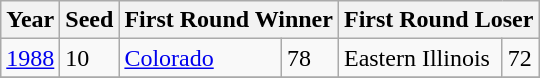<table class="wikitable">
<tr>
<th>Year</th>
<th>Seed</th>
<th colspan="2">First Round Winner</th>
<th colspan="2">First Round Loser</th>
</tr>
<tr>
<td><a href='#'>1988</a></td>
<td>10</td>
<td><a href='#'>Colorado</a></td>
<td>78</td>
<td>Eastern Illinois</td>
<td>72</td>
</tr>
<tr>
</tr>
</table>
